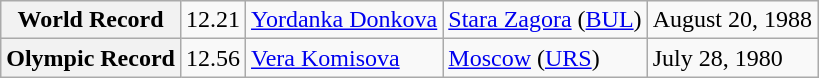<table class="wikitable">
<tr>
<th>World Record</th>
<td>12.21</td>
<td> <a href='#'>Yordanka Donkova</a></td>
<td><a href='#'>Stara Zagora</a> (<a href='#'>BUL</a>)</td>
<td>August 20, 1988</td>
</tr>
<tr>
<th>Olympic Record</th>
<td>12.56</td>
<td> <a href='#'>Vera Komisova</a></td>
<td><a href='#'>Moscow</a> (<a href='#'>URS</a>)</td>
<td>July 28, 1980</td>
</tr>
</table>
